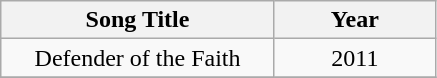<table class="wikitable" style="text-align:center;">
<tr>
<th style="width:175px;">Song Title</th>
<th style="width:100px;">Year</th>
</tr>
<tr>
<td>Defender of the Faith</td>
<td>2011</td>
</tr>
<tr>
</tr>
</table>
